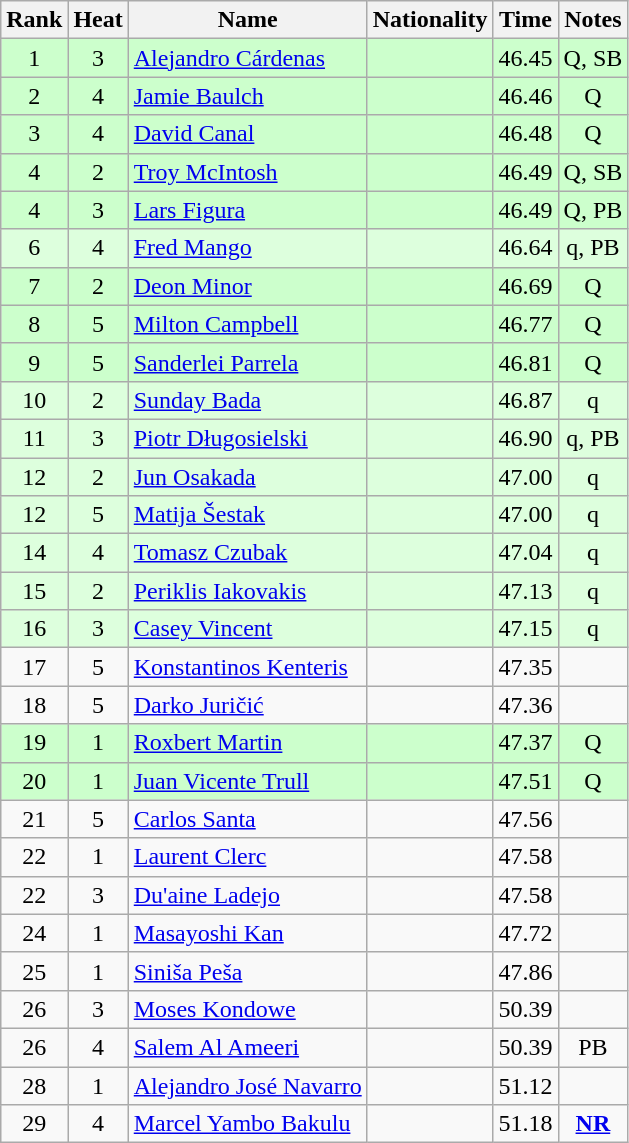<table class="wikitable sortable" style="text-align:center">
<tr>
<th>Rank</th>
<th>Heat</th>
<th>Name</th>
<th>Nationality</th>
<th>Time</th>
<th>Notes</th>
</tr>
<tr bgcolor=ccffcc>
<td>1</td>
<td>3</td>
<td align="left"><a href='#'>Alejandro Cárdenas</a></td>
<td align=left></td>
<td>46.45</td>
<td>Q, SB</td>
</tr>
<tr bgcolor=ccffcc>
<td>2</td>
<td>4</td>
<td align="left"><a href='#'>Jamie Baulch</a></td>
<td align=left></td>
<td>46.46</td>
<td>Q</td>
</tr>
<tr bgcolor=ccffcc>
<td>3</td>
<td>4</td>
<td align="left"><a href='#'>David Canal</a></td>
<td align=left></td>
<td>46.48</td>
<td>Q</td>
</tr>
<tr bgcolor=ccffcc>
<td>4</td>
<td>2</td>
<td align="left"><a href='#'>Troy McIntosh</a></td>
<td align=left></td>
<td>46.49</td>
<td>Q, SB</td>
</tr>
<tr bgcolor=ccffcc>
<td>4</td>
<td>3</td>
<td align="left"><a href='#'>Lars Figura</a></td>
<td align=left></td>
<td>46.49</td>
<td>Q, PB</td>
</tr>
<tr bgcolor=ddffdd>
<td>6</td>
<td>4</td>
<td align="left"><a href='#'>Fred Mango</a></td>
<td align=left></td>
<td>46.64</td>
<td>q, PB</td>
</tr>
<tr bgcolor=ccffcc>
<td>7</td>
<td>2</td>
<td align="left"><a href='#'>Deon Minor</a></td>
<td align=left></td>
<td>46.69</td>
<td>Q</td>
</tr>
<tr bgcolor=ccffcc>
<td>8</td>
<td>5</td>
<td align="left"><a href='#'>Milton Campbell</a></td>
<td align=left></td>
<td>46.77</td>
<td>Q</td>
</tr>
<tr bgcolor=ccffcc>
<td>9</td>
<td>5</td>
<td align="left"><a href='#'>Sanderlei Parrela</a></td>
<td align=left></td>
<td>46.81</td>
<td>Q</td>
</tr>
<tr bgcolor=ddffdd>
<td>10</td>
<td>2</td>
<td align="left"><a href='#'>Sunday Bada</a></td>
<td align=left></td>
<td>46.87</td>
<td>q</td>
</tr>
<tr bgcolor=ddffdd>
<td>11</td>
<td>3</td>
<td align="left"><a href='#'>Piotr Długosielski</a></td>
<td align=left></td>
<td>46.90</td>
<td>q, PB</td>
</tr>
<tr bgcolor=ddffdd>
<td>12</td>
<td>2</td>
<td align="left"><a href='#'>Jun Osakada</a></td>
<td align=left></td>
<td>47.00</td>
<td>q</td>
</tr>
<tr bgcolor=ddffdd>
<td>12</td>
<td>5</td>
<td align="left"><a href='#'>Matija Šestak</a></td>
<td align=left></td>
<td>47.00</td>
<td>q</td>
</tr>
<tr bgcolor=ddffdd>
<td>14</td>
<td>4</td>
<td align="left"><a href='#'>Tomasz Czubak</a></td>
<td align=left></td>
<td>47.04</td>
<td>q</td>
</tr>
<tr bgcolor=ddffdd>
<td>15</td>
<td>2</td>
<td align="left"><a href='#'>Periklis Iakovakis</a></td>
<td align=left></td>
<td>47.13</td>
<td>q</td>
</tr>
<tr bgcolor=ddffdd>
<td>16</td>
<td>3</td>
<td align="left"><a href='#'>Casey Vincent</a></td>
<td align=left></td>
<td>47.15</td>
<td>q</td>
</tr>
<tr>
<td>17</td>
<td>5</td>
<td align="left"><a href='#'>Konstantinos Kenteris</a></td>
<td align=left></td>
<td>47.35</td>
<td></td>
</tr>
<tr>
<td>18</td>
<td>5</td>
<td align="left"><a href='#'>Darko Juričić</a></td>
<td align=left></td>
<td>47.36</td>
<td></td>
</tr>
<tr bgcolor=ccffcc>
<td>19</td>
<td>1</td>
<td align="left"><a href='#'>Roxbert Martin</a></td>
<td align=left></td>
<td>47.37</td>
<td>Q</td>
</tr>
<tr bgcolor=ccffcc>
<td>20</td>
<td>1</td>
<td align="left"><a href='#'>Juan Vicente Trull</a></td>
<td align=left></td>
<td>47.51</td>
<td>Q</td>
</tr>
<tr>
<td>21</td>
<td>5</td>
<td align="left"><a href='#'>Carlos Santa</a></td>
<td align=left></td>
<td>47.56</td>
<td></td>
</tr>
<tr>
<td>22</td>
<td>1</td>
<td align="left"><a href='#'>Laurent Clerc</a></td>
<td align=left></td>
<td>47.58</td>
<td></td>
</tr>
<tr>
<td>22</td>
<td>3</td>
<td align="left"><a href='#'>Du'aine Ladejo</a></td>
<td align=left></td>
<td>47.58</td>
<td></td>
</tr>
<tr>
<td>24</td>
<td>1</td>
<td align="left"><a href='#'>Masayoshi Kan</a></td>
<td align=left></td>
<td>47.72</td>
<td></td>
</tr>
<tr>
<td>25</td>
<td>1</td>
<td align="left"><a href='#'>Siniša Peša</a></td>
<td align=left></td>
<td>47.86</td>
<td></td>
</tr>
<tr>
<td>26</td>
<td>3</td>
<td align="left"><a href='#'>Moses Kondowe</a></td>
<td align=left></td>
<td>50.39</td>
<td></td>
</tr>
<tr>
<td>26</td>
<td>4</td>
<td align="left"><a href='#'>Salem Al Ameeri</a></td>
<td align=left></td>
<td>50.39</td>
<td>PB</td>
</tr>
<tr>
<td>28</td>
<td>1</td>
<td align="left"><a href='#'>Alejandro José Navarro</a></td>
<td align=left></td>
<td>51.12</td>
<td></td>
</tr>
<tr>
<td>29</td>
<td>4</td>
<td align="left"><a href='#'>Marcel Yambo Bakulu</a></td>
<td align=left></td>
<td>51.18</td>
<td><strong><a href='#'>NR</a></strong></td>
</tr>
</table>
